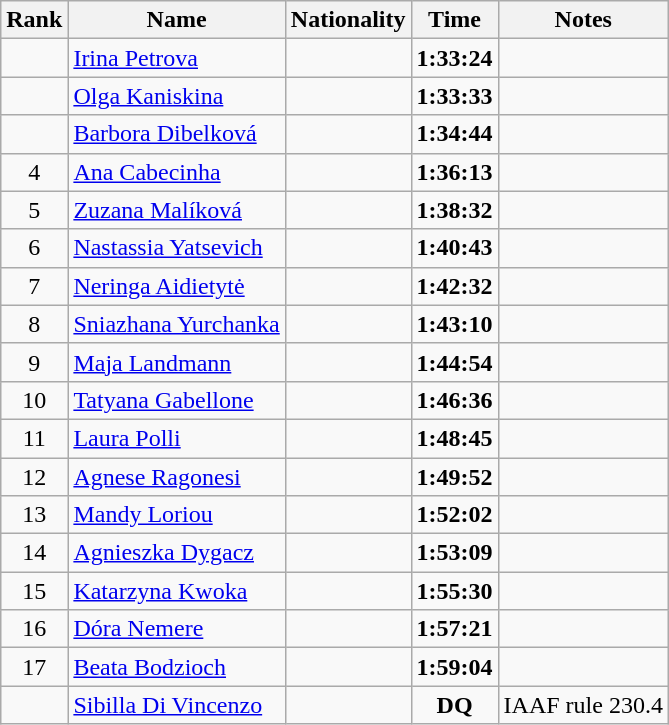<table class="wikitable sortable" style="text-align:center">
<tr>
<th>Rank</th>
<th>Name</th>
<th>Nationality</th>
<th>Time</th>
<th>Notes</th>
</tr>
<tr>
<td></td>
<td align=left><a href='#'>Irina Petrova</a></td>
<td align=left></td>
<td><strong>1:33:24</strong></td>
<td></td>
</tr>
<tr>
<td></td>
<td align=left><a href='#'>Olga Kaniskina</a></td>
<td align=left></td>
<td><strong>1:33:33</strong></td>
<td></td>
</tr>
<tr>
<td></td>
<td align=left><a href='#'>Barbora Dibelková</a></td>
<td align=left></td>
<td><strong>1:34:44</strong></td>
<td></td>
</tr>
<tr>
<td>4</td>
<td align=left><a href='#'>Ana Cabecinha</a></td>
<td align=left></td>
<td><strong>1:36:13</strong></td>
<td></td>
</tr>
<tr>
<td>5</td>
<td align=left><a href='#'>Zuzana Malíková</a></td>
<td align=left></td>
<td><strong>1:38:32</strong></td>
<td></td>
</tr>
<tr>
<td>6</td>
<td align=left><a href='#'>Nastassia Yatsevich</a></td>
<td align=left></td>
<td><strong>1:40:43</strong></td>
<td></td>
</tr>
<tr>
<td>7</td>
<td align=left><a href='#'>Neringa Aidietytė</a></td>
<td align=left></td>
<td><strong>1:42:32</strong></td>
<td></td>
</tr>
<tr>
<td>8</td>
<td align=left><a href='#'>Sniazhana Yurchanka</a></td>
<td align=left></td>
<td><strong>1:43:10</strong></td>
<td></td>
</tr>
<tr>
<td>9</td>
<td align=left><a href='#'>Maja Landmann</a></td>
<td align=left></td>
<td><strong>1:44:54</strong></td>
<td></td>
</tr>
<tr>
<td>10</td>
<td align=left><a href='#'>Tatyana Gabellone</a></td>
<td align=left></td>
<td><strong>1:46:36</strong></td>
<td></td>
</tr>
<tr>
<td>11</td>
<td align=left><a href='#'>Laura Polli</a></td>
<td align=left></td>
<td><strong>1:48:45</strong></td>
<td></td>
</tr>
<tr>
<td>12</td>
<td align=left><a href='#'>Agnese Ragonesi</a></td>
<td align=left></td>
<td><strong>1:49:52</strong></td>
<td></td>
</tr>
<tr>
<td>13</td>
<td align=left><a href='#'>Mandy Loriou</a></td>
<td align=left></td>
<td><strong>1:52:02</strong></td>
<td></td>
</tr>
<tr>
<td>14</td>
<td align=left><a href='#'>Agnieszka Dygacz</a></td>
<td align=left></td>
<td><strong>1:53:09</strong></td>
<td></td>
</tr>
<tr>
<td>15</td>
<td align=left><a href='#'>Katarzyna Kwoka</a></td>
<td align=left></td>
<td><strong>1:55:30</strong></td>
<td></td>
</tr>
<tr>
<td>16</td>
<td align=left><a href='#'>Dóra Nemere</a></td>
<td align=left></td>
<td><strong>1:57:21</strong></td>
<td></td>
</tr>
<tr>
<td>17</td>
<td align=left><a href='#'>Beata Bodzioch</a></td>
<td align=left></td>
<td><strong>1:59:04</strong></td>
<td></td>
</tr>
<tr>
<td></td>
<td align=left><a href='#'>Sibilla Di Vincenzo</a></td>
<td align=left></td>
<td><strong>DQ</strong></td>
<td>IAAF rule 230.4</td>
</tr>
</table>
